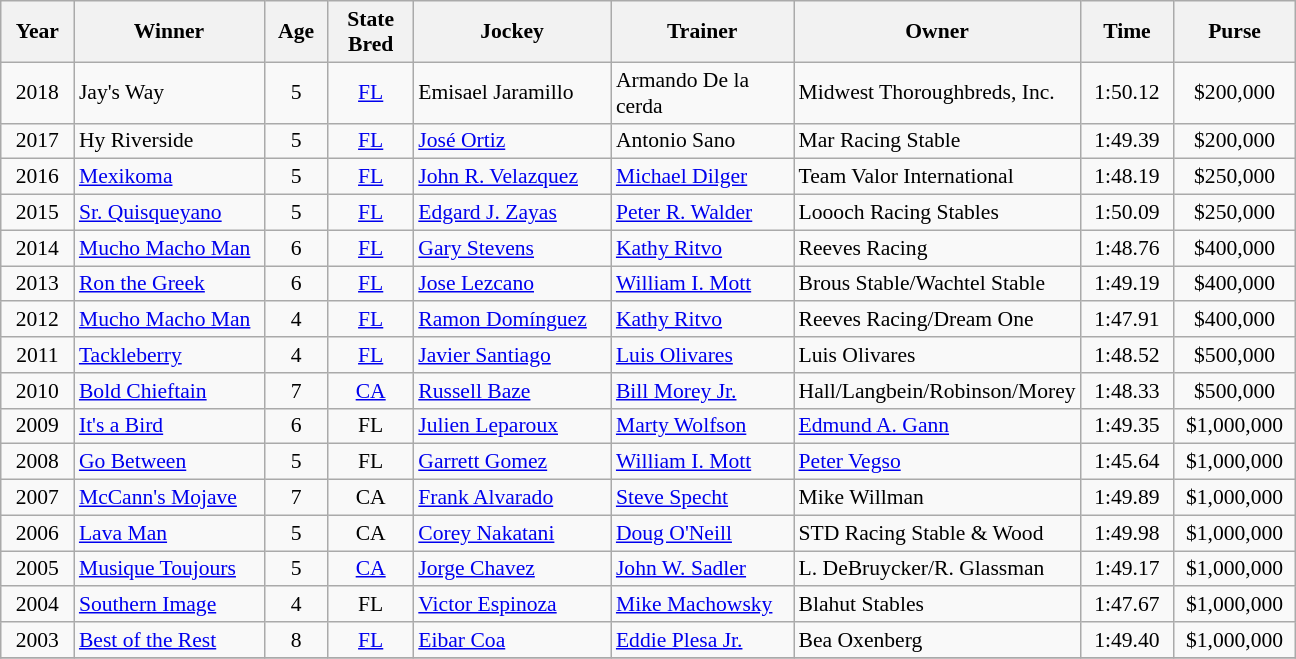<table class="wikitable sortable" style="font-size:90%">
<tr>
<th style="width:42px">Year <br></th>
<th style="width:120px">Winner <br></th>
<th style="width:36px">Age<br></th>
<th style="width:50px">State<br>Bred<br></th>
<th style="width:125px">Jockey <br></th>
<th style="width:115px">Trainer <br></th>
<th style="width:175px">Owner <br></th>
<th style="width:55px">Time <br></th>
<th style="width:75px">Purse</th>
</tr>
<tr>
<td align=center>2018</td>
<td>Jay's Way</td>
<td align=center>5</td>
<td align=center><a href='#'>FL</a></td>
<td>Emisael Jaramillo</td>
<td>Armando De la cerda</td>
<td>Midwest Thoroughbreds, Inc.</td>
<td align=center>1:50.12</td>
<td align=center>$200,000</td>
</tr>
<tr>
<td align=center>2017</td>
<td>Hy Riverside</td>
<td align=center>5</td>
<td align=center><a href='#'>FL</a></td>
<td><a href='#'>José Ortiz</a></td>
<td>Antonio Sano</td>
<td>Mar Racing Stable</td>
<td align=center>1:49.39</td>
<td align=center>$200,000</td>
</tr>
<tr>
<td align=center>2016</td>
<td><a href='#'>Mexikoma</a></td>
<td align=center>5</td>
<td align=center><a href='#'>FL</a></td>
<td><a href='#'>John R. Velazquez</a></td>
<td><a href='#'>Michael Dilger</a></td>
<td>Team Valor International</td>
<td align=center>1:48.19</td>
<td align=center>$250,000</td>
</tr>
<tr>
<td align=center>2015</td>
<td><a href='#'>Sr. Quisqueyano</a></td>
<td align=center>5</td>
<td align=center><a href='#'>FL</a></td>
<td><a href='#'>Edgard J. Zayas</a></td>
<td><a href='#'>Peter R. Walder</a></td>
<td>Loooch Racing Stables</td>
<td align=center>1:50.09</td>
<td align=center>$250,000</td>
</tr>
<tr>
<td align=center>2014</td>
<td><a href='#'>Mucho Macho Man</a></td>
<td align=center>6</td>
<td align=center><a href='#'>FL</a></td>
<td><a href='#'>Gary Stevens</a></td>
<td><a href='#'>Kathy Ritvo</a></td>
<td>Reeves Racing</td>
<td align=center>1:48.76</td>
<td align=center>$400,000</td>
</tr>
<tr>
<td align=center>2013</td>
<td><a href='#'>Ron the Greek</a></td>
<td align=center>6</td>
<td align=center><a href='#'>FL</a></td>
<td><a href='#'>Jose Lezcano</a></td>
<td><a href='#'>William I. Mott</a></td>
<td>Brous Stable/Wachtel Stable</td>
<td align=center>1:49.19</td>
<td align=center>$400,000</td>
</tr>
<tr>
<td align=center>2012</td>
<td><a href='#'>Mucho Macho Man</a></td>
<td align=center>4</td>
<td align=center><a href='#'>FL</a></td>
<td><a href='#'>Ramon Domínguez</a></td>
<td><a href='#'>Kathy Ritvo</a></td>
<td>Reeves Racing/Dream One</td>
<td align=center>1:47.91</td>
<td align=center>$400,000</td>
</tr>
<tr>
<td align=center>2011</td>
<td><a href='#'>Tackleberry</a></td>
<td align=center>4</td>
<td align=center><a href='#'>FL</a></td>
<td><a href='#'>Javier Santiago</a></td>
<td><a href='#'>Luis Olivares</a></td>
<td>Luis Olivares</td>
<td align=center>1:48.52</td>
<td align=center>$500,000</td>
</tr>
<tr>
<td align=center>2010</td>
<td><a href='#'>Bold Chieftain</a></td>
<td align=center>7</td>
<td align=center><a href='#'>CA</a></td>
<td><a href='#'>Russell Baze</a></td>
<td><a href='#'>Bill Morey Jr.</a></td>
<td>Hall/Langbein/Robinson/Morey</td>
<td align=center>1:48.33</td>
<td align=center>$500,000</td>
</tr>
<tr>
<td align=center>2009</td>
<td><a href='#'>It's a Bird</a></td>
<td align=center>6</td>
<td align=center>FL</td>
<td><a href='#'>Julien Leparoux</a></td>
<td><a href='#'>Marty Wolfson</a></td>
<td><a href='#'>Edmund A. Gann</a></td>
<td align=center>1:49.35</td>
<td align=center>$1,000,000</td>
</tr>
<tr>
<td align=center>2008</td>
<td><a href='#'>Go Between</a></td>
<td align=center>5</td>
<td align=center>FL</td>
<td><a href='#'>Garrett Gomez</a></td>
<td><a href='#'>William I. Mott</a></td>
<td><a href='#'>Peter Vegso</a></td>
<td align=center>1:45.64</td>
<td align=center>$1,000,000</td>
</tr>
<tr>
<td align=center>2007</td>
<td><a href='#'>McCann's Mojave</a></td>
<td align=center>7</td>
<td align=center>CA</td>
<td><a href='#'>Frank Alvarado</a></td>
<td><a href='#'>Steve Specht</a></td>
<td>Mike Willman</td>
<td align=center>1:49.89</td>
<td align=center>$1,000,000</td>
</tr>
<tr>
<td align=center>2006</td>
<td><a href='#'>Lava Man</a></td>
<td align=center>5</td>
<td align=center>CA</td>
<td><a href='#'>Corey Nakatani</a></td>
<td><a href='#'>Doug O'Neill</a></td>
<td>STD Racing Stable & Wood</td>
<td align=center>1:49.98</td>
<td align=center>$1,000,000</td>
</tr>
<tr>
<td align=center>2005</td>
<td><a href='#'>Musique Toujours</a></td>
<td align=center>5</td>
<td align=center><a href='#'>CA</a></td>
<td><a href='#'>Jorge Chavez</a></td>
<td><a href='#'>John W. Sadler</a></td>
<td>L. DeBruycker/R. Glassman</td>
<td align=center>1:49.17</td>
<td align=center>$1,000,000</td>
</tr>
<tr>
<td align=center>2004</td>
<td><a href='#'>Southern Image</a></td>
<td align=center>4</td>
<td align=center>FL</td>
<td><a href='#'>Victor Espinoza</a></td>
<td><a href='#'>Mike Machowsky</a></td>
<td>Blahut Stables</td>
<td align=center>1:47.67</td>
<td align=center>$1,000,000</td>
</tr>
<tr>
<td align=center>2003</td>
<td><a href='#'>Best of the Rest</a></td>
<td align=center>8</td>
<td align=center><a href='#'>FL</a></td>
<td><a href='#'>Eibar Coa</a></td>
<td><a href='#'>Eddie Plesa Jr.</a></td>
<td>Bea Oxenberg</td>
<td align=center>1:49.40</td>
<td align=center>$1,000,000</td>
</tr>
<tr>
</tr>
</table>
